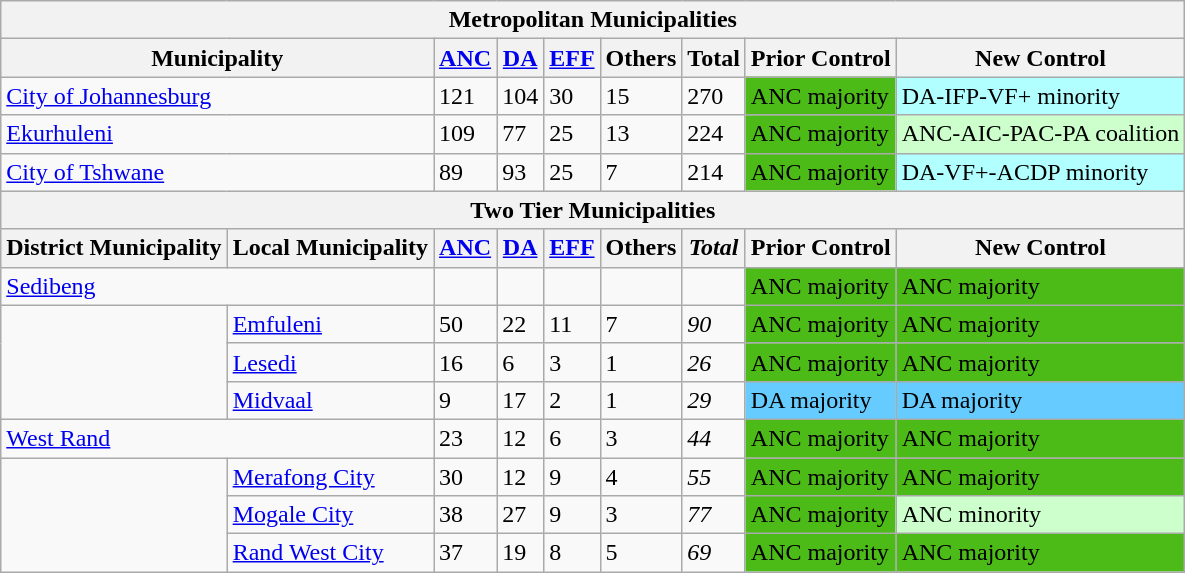<table class="wikitable">
<tr>
<th colspan="9">Metropolitan Municipalities</th>
</tr>
<tr>
<th colspan="2">Municipality</th>
<th><a href='#'>ANC</a></th>
<th><a href='#'>DA</a></th>
<th><a href='#'>EFF</a></th>
<th>Others</th>
<th>Total</th>
<th>Prior Control</th>
<th>New Control</th>
</tr>
<tr>
<td colspan="2"><a href='#'>City of Johannesburg</a></td>
<td>121</td>
<td>104</td>
<td>30</td>
<td>15</td>
<td>270</td>
<td style="background:#4CBB17;">ANC majority</td>
<td style="background:#B2FFFF;">DA-IFP-VF+ minority</td>
</tr>
<tr>
<td colspan="2"><a href='#'>Ekurhuleni</a></td>
<td>109</td>
<td>77</td>
<td>25</td>
<td>13</td>
<td>224</td>
<td style="background:#4CBB17;">ANC majority</td>
<td style="background:#cfc;">ANC-AIC-PAC-PA coalition</td>
</tr>
<tr>
<td colspan="2"><a href='#'>City of Tshwane</a></td>
<td>89</td>
<td>93</td>
<td>25</td>
<td>7</td>
<td>214</td>
<td style="background:#4CBB17;">ANC majority</td>
<td style="background:#B2FFFF;">DA-VF+-ACDP minority</td>
</tr>
<tr>
<th colspan="9">Two Tier Municipalities</th>
</tr>
<tr>
<th>District Municipality</th>
<th>Local Municipality</th>
<th><a href='#'>ANC</a></th>
<th><a href='#'>DA</a></th>
<th><a href='#'>EFF</a></th>
<th>Others</th>
<th><em>Total</em></th>
<th>Prior Control</th>
<th>New Control</th>
</tr>
<tr>
<td colspan="2"><a href='#'>Sedibeng</a></td>
<td></td>
<td></td>
<td></td>
<td></td>
<td></td>
<td style="background:#4CBB17;">ANC majority</td>
<td style="background:#4CBB17;">ANC majority</td>
</tr>
<tr>
<td rowspan="3"></td>
<td><a href='#'>Emfuleni</a></td>
<td>50</td>
<td>22</td>
<td>11</td>
<td>7</td>
<td><em>90</em></td>
<td style="background:#4CBB17;">ANC majority</td>
<td style="background:#4CBB17;">ANC majority</td>
</tr>
<tr>
<td><a href='#'>Lesedi</a></td>
<td>16</td>
<td>6</td>
<td>3</td>
<td>1</td>
<td><em>26</em></td>
<td style="background:#4CBB17;">ANC majority</td>
<td style="background:#4CBB17;">ANC majority</td>
</tr>
<tr>
<td><a href='#'>Midvaal</a></td>
<td>9</td>
<td>17</td>
<td>2</td>
<td>1</td>
<td><em>29</em></td>
<td style="background:#6cf;">DA majority</td>
<td style="background:#6cf;">DA majority</td>
</tr>
<tr>
<td colspan="2"><a href='#'>West Rand</a></td>
<td>23</td>
<td>12</td>
<td>6</td>
<td>3</td>
<td><em>44</em></td>
<td style="background:#4CBB17;">ANC majority</td>
<td style="background:#4CBB17;">ANC majority</td>
</tr>
<tr>
<td rowspan="3"></td>
<td><a href='#'>Merafong City</a></td>
<td>30</td>
<td>12</td>
<td>9</td>
<td>4</td>
<td><em>55</em></td>
<td style="background:#4CBB17;">ANC majority</td>
<td style="background:#4CBB17;">ANC majority</td>
</tr>
<tr>
<td><a href='#'>Mogale City</a></td>
<td>38</td>
<td>27</td>
<td>9</td>
<td>3</td>
<td><em>77</em></td>
<td style="background:#4CBB17;">ANC majority</td>
<td style="background:#cfc;">ANC minority</td>
</tr>
<tr>
<td><a href='#'>Rand West City</a></td>
<td>37</td>
<td>19</td>
<td>8</td>
<td>5</td>
<td><em>69</em></td>
<td style="background:#4CBB17;">ANC majority</td>
<td style="background:#4CBB17;">ANC majority</td>
</tr>
</table>
